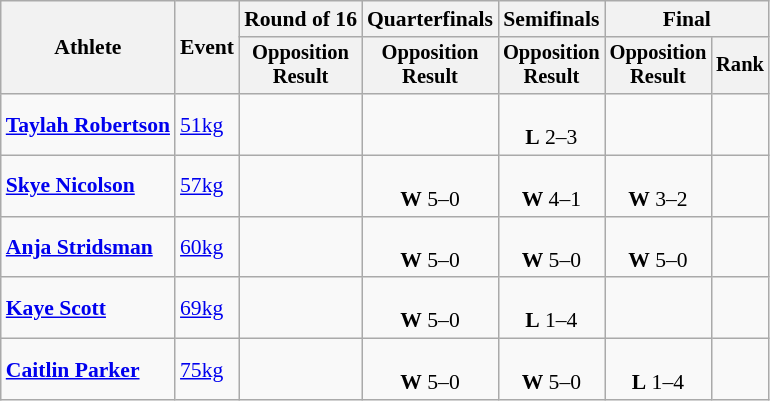<table class=wikitable style=font-size:90%;text-align:center>
<tr>
<th rowspan=2>Athlete</th>
<th rowspan=2>Event</th>
<th>Round of 16</th>
<th>Quarterfinals</th>
<th>Semifinals</th>
<th colspan=2>Final</th>
</tr>
<tr style=font-size:95%>
<th>Opposition<br>Result</th>
<th>Opposition<br>Result</th>
<th>Opposition<br>Result</th>
<th>Opposition<br>Result</th>
<th>Rank</th>
</tr>
<tr>
<td align=left><strong><a href='#'>Taylah Robertson</a></strong></td>
<td align=left><a href='#'>51kg</a></td>
<td></td>
<td></td>
<td><br><strong>L</strong> 2–3</td>
<td></td>
<td></td>
</tr>
<tr>
<td align=left><strong><a href='#'>Skye Nicolson</a></strong></td>
<td align=left><a href='#'>57kg</a></td>
<td></td>
<td><br><strong>W</strong> 5–0</td>
<td> <br><strong>W</strong> 4–1</td>
<td> <br><strong>W</strong> 3–2</td>
<td></td>
</tr>
<tr>
<td align=left><strong><a href='#'>Anja Stridsman</a></strong></td>
<td align=left><a href='#'>60kg</a></td>
<td></td>
<td><br><strong>W</strong> 5–0</td>
<td><br><strong>W</strong> 5–0</td>
<td><br><strong>W</strong> 5–0</td>
<td></td>
</tr>
<tr>
<td align=left><strong><a href='#'>Kaye Scott</a></strong></td>
<td align=left><a href='#'>69kg</a></td>
<td></td>
<td><br><strong>W</strong> 5–0</td>
<td><br><strong>L</strong> 1–4</td>
<td></td>
<td></td>
</tr>
<tr>
<td align=left><strong><a href='#'>Caitlin Parker</a></strong></td>
<td align=left><a href='#'>75kg</a></td>
<td></td>
<td><br><strong>W</strong> 5–0</td>
<td> <br><strong>W</strong> 5–0</td>
<td> <br><strong>L</strong> 1–4</td>
<td></td>
</tr>
</table>
